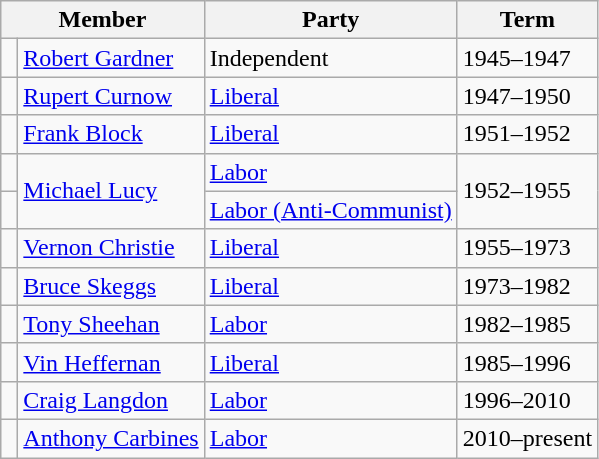<table class="wikitable">
<tr>
<th colspan="2">Member</th>
<th>Party</th>
<th>Term</th>
</tr>
<tr>
<td> </td>
<td><a href='#'>Robert Gardner</a></td>
<td>Independent</td>
<td>1945–1947</td>
</tr>
<tr>
<td> </td>
<td><a href='#'>Rupert Curnow</a></td>
<td><a href='#'>Liberal</a></td>
<td>1947–1950</td>
</tr>
<tr>
<td> </td>
<td><a href='#'>Frank Block</a></td>
<td><a href='#'>Liberal</a></td>
<td>1951–1952</td>
</tr>
<tr>
<td> </td>
<td rowspan="2"><a href='#'>Michael Lucy</a></td>
<td><a href='#'>Labor</a></td>
<td rowspan="2">1952–1955</td>
</tr>
<tr>
<td> </td>
<td><a href='#'>Labor (Anti-Communist)</a></td>
</tr>
<tr>
<td> </td>
<td><a href='#'>Vernon Christie</a></td>
<td><a href='#'>Liberal</a></td>
<td>1955–1973</td>
</tr>
<tr>
<td> </td>
<td><a href='#'>Bruce Skeggs</a></td>
<td><a href='#'>Liberal</a></td>
<td>1973–1982</td>
</tr>
<tr>
<td> </td>
<td><a href='#'>Tony Sheehan</a></td>
<td><a href='#'>Labor</a></td>
<td>1982–1985</td>
</tr>
<tr>
<td> </td>
<td><a href='#'>Vin Heffernan</a></td>
<td><a href='#'>Liberal</a></td>
<td>1985–1996</td>
</tr>
<tr>
<td> </td>
<td><a href='#'>Craig Langdon</a></td>
<td><a href='#'>Labor</a></td>
<td>1996–2010</td>
</tr>
<tr>
<td> </td>
<td><a href='#'>Anthony Carbines</a></td>
<td><a href='#'>Labor</a></td>
<td>2010–present</td>
</tr>
</table>
